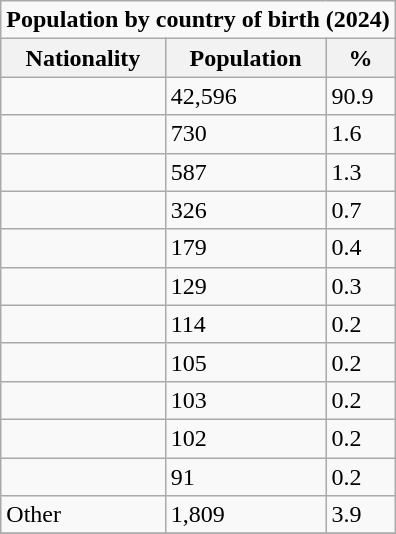<table class="wikitable" style="float:right;">
<tr>
<td colspan="3"><strong>Population by country of birth (2024)</strong></td>
</tr>
<tr \>
<th>Nationality</th>
<th>Population</th>
<th>%</th>
</tr>
<tr>
<td></td>
<td>42,596</td>
<td>90.9</td>
</tr>
<tr>
<td></td>
<td>730</td>
<td>1.6</td>
</tr>
<tr>
<td></td>
<td>587</td>
<td>1.3</td>
</tr>
<tr>
<td></td>
<td>326</td>
<td>0.7</td>
</tr>
<tr>
<td></td>
<td>179</td>
<td>0.4</td>
</tr>
<tr>
<td></td>
<td>129</td>
<td>0.3</td>
</tr>
<tr>
<td></td>
<td>114</td>
<td>0.2</td>
</tr>
<tr>
<td></td>
<td>105</td>
<td>0.2</td>
</tr>
<tr>
<td></td>
<td>103</td>
<td>0.2</td>
</tr>
<tr>
<td></td>
<td>102</td>
<td>0.2</td>
</tr>
<tr>
<td></td>
<td>91</td>
<td>0.2</td>
</tr>
<tr>
<td>Other</td>
<td>1,809</td>
<td>3.9</td>
</tr>
<tr>
</tr>
</table>
